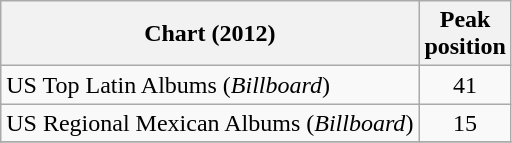<table class="wikitable sortable">
<tr>
<th align="left">Chart (2012)</th>
<th align="left">Peak<br>position</th>
</tr>
<tr>
<td align="left">US Top Latin Albums (<em>Billboard</em>)</td>
<td align="center">41</td>
</tr>
<tr>
<td align="left">US Regional Mexican Albums (<em>Billboard</em>)</td>
<td align="center">15</td>
</tr>
<tr>
</tr>
</table>
